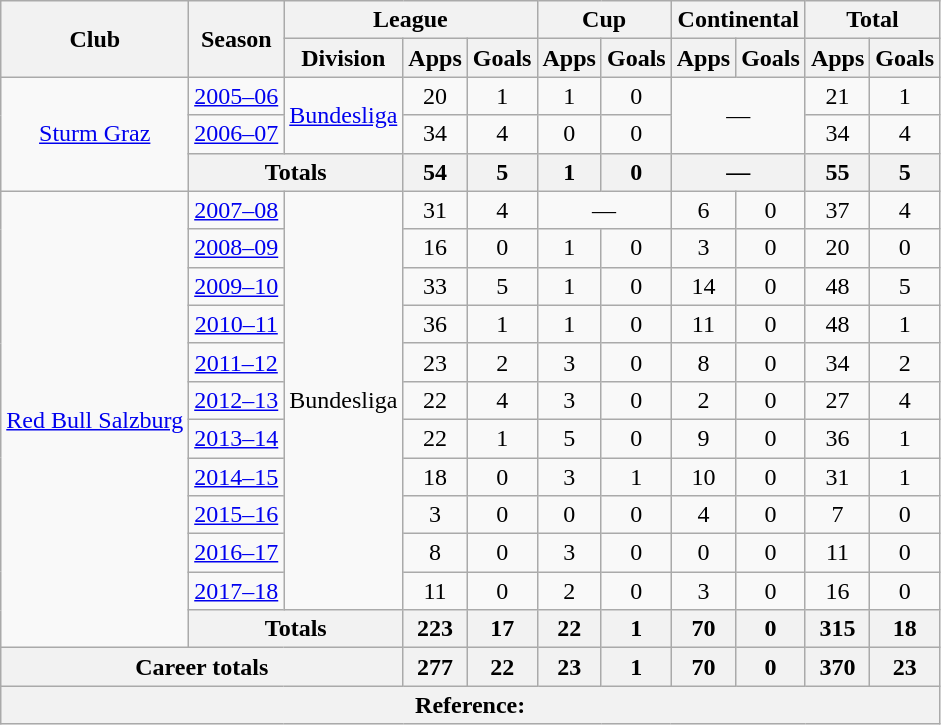<table class="wikitable" Style="text-align: center">
<tr>
<th rowspan="2">Club</th>
<th rowspan="2">Season</th>
<th colspan="3">League</th>
<th colspan="2">Cup</th>
<th colspan="2">Continental</th>
<th colspan="2">Total</th>
</tr>
<tr>
<th>Division</th>
<th>Apps</th>
<th>Goals</th>
<th>Apps</th>
<th>Goals</th>
<th>Apps</th>
<th>Goals</th>
<th>Apps</th>
<th>Goals</th>
</tr>
<tr>
<td rowspan="3"><a href='#'>Sturm Graz</a></td>
<td><a href='#'>2005–06</a></td>
<td rowspan="2"><a href='#'>Bundesliga</a></td>
<td>20</td>
<td>1</td>
<td>1</td>
<td>0</td>
<td rowspan="2" colspan="2">—</td>
<td>21</td>
<td>1</td>
</tr>
<tr>
<td><a href='#'>2006–07</a></td>
<td>34</td>
<td>4</td>
<td>0</td>
<td>0</td>
<td>34</td>
<td>4</td>
</tr>
<tr>
<th colspan="2">Totals</th>
<th>54</th>
<th>5</th>
<th>1</th>
<th>0</th>
<th colspan="2">—</th>
<th>55</th>
<th>5</th>
</tr>
<tr>
<td rowspan="12"><a href='#'>Red Bull Salzburg</a></td>
<td><a href='#'>2007–08</a></td>
<td rowspan="11">Bundesliga</td>
<td>31</td>
<td>4</td>
<td colspan="2">—</td>
<td>6</td>
<td>0</td>
<td>37</td>
<td>4</td>
</tr>
<tr>
<td><a href='#'>2008–09</a></td>
<td>16</td>
<td>0</td>
<td>1</td>
<td>0</td>
<td>3</td>
<td>0</td>
<td>20</td>
<td>0</td>
</tr>
<tr>
<td><a href='#'>2009–10</a></td>
<td>33</td>
<td>5</td>
<td>1</td>
<td>0</td>
<td>14</td>
<td>0</td>
<td>48</td>
<td>5</td>
</tr>
<tr>
<td><a href='#'>2010–11</a></td>
<td>36</td>
<td>1</td>
<td>1</td>
<td>0</td>
<td>11</td>
<td>0</td>
<td>48</td>
<td>1</td>
</tr>
<tr>
<td><a href='#'>2011–12</a></td>
<td>23</td>
<td>2</td>
<td>3</td>
<td>0</td>
<td>8</td>
<td>0</td>
<td>34</td>
<td>2</td>
</tr>
<tr>
<td><a href='#'>2012–13</a></td>
<td>22</td>
<td>4</td>
<td>3</td>
<td>0</td>
<td>2</td>
<td>0</td>
<td>27</td>
<td>4</td>
</tr>
<tr>
<td><a href='#'>2013–14</a></td>
<td>22</td>
<td>1</td>
<td>5</td>
<td>0</td>
<td>9</td>
<td>0</td>
<td>36</td>
<td>1</td>
</tr>
<tr>
<td><a href='#'>2014–15</a></td>
<td>18</td>
<td>0</td>
<td>3</td>
<td>1</td>
<td>10</td>
<td>0</td>
<td>31</td>
<td>1</td>
</tr>
<tr>
<td><a href='#'>2015–16</a></td>
<td>3</td>
<td>0</td>
<td>0</td>
<td>0</td>
<td>4</td>
<td>0</td>
<td>7</td>
<td>0</td>
</tr>
<tr>
<td><a href='#'>2016–17</a></td>
<td>8</td>
<td>0</td>
<td>3</td>
<td>0</td>
<td>0</td>
<td>0</td>
<td>11</td>
<td>0</td>
</tr>
<tr>
<td><a href='#'>2017–18</a></td>
<td>11</td>
<td>0</td>
<td>2</td>
<td>0</td>
<td>3</td>
<td>0</td>
<td>16</td>
<td>0</td>
</tr>
<tr>
<th colspan="2">Totals</th>
<th>223</th>
<th>17</th>
<th>22</th>
<th>1</th>
<th>70</th>
<th>0</th>
<th>315</th>
<th>18</th>
</tr>
<tr>
<th colspan="3">Career totals</th>
<th>277</th>
<th>22</th>
<th>23</th>
<th>1</th>
<th>70</th>
<th>0</th>
<th>370</th>
<th>23</th>
</tr>
<tr>
<th colspan="11">Reference:</th>
</tr>
</table>
